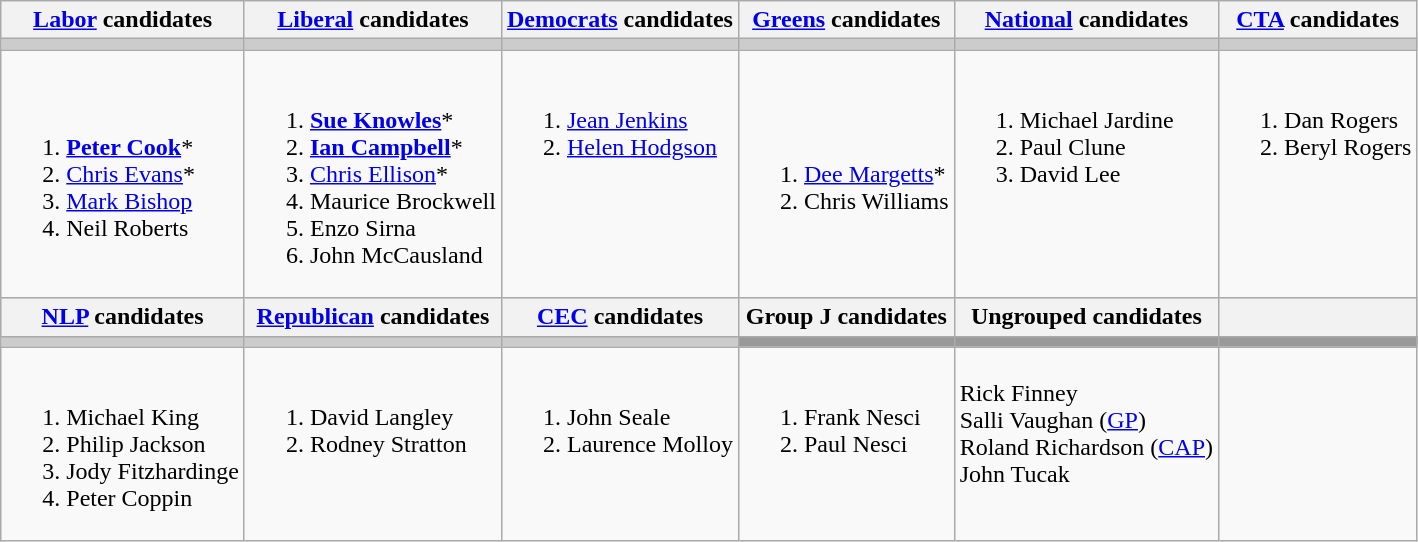<table class="wikitable">
<tr>
<th><a href='#'>Labor</a> candidates</th>
<th><a href='#'>Liberal</a> candidates</th>
<th><a href='#'>Democrats</a> candidates</th>
<th><a href='#'>Greens</a> candidates</th>
<th><a href='#'>National</a> candidates</th>
<th><a href='#'>CTA</a> candidates</th>
</tr>
<tr bgcolor="#cccccc">
<td></td>
<td></td>
<td></td>
<td></td>
<td></td>
<td></td>
</tr>
<tr>
<td><br><ol><li><strong><a href='#'>Peter Cook</a></strong>*</li><li><a href='#'>Chris Evans</a>*</li><li><a href='#'>Mark Bishop</a></li><li>Neil Roberts</li></ol></td>
<td><br><ol><li><strong><a href='#'>Sue Knowles</a></strong>*</li><li><strong><a href='#'>Ian Campbell</a></strong>*</li><li><a href='#'>Chris Ellison</a>*</li><li>Maurice Brockwell</li><li>Enzo Sirna</li><li>John McCausland</li></ol></td>
<td valign=top><br><ol><li><a href='#'>Jean Jenkins</a></li><li><a href='#'>Helen Hodgson</a></li></ol></td>
<td><br><ol><li><a href='#'>Dee Margetts</a>*</li><li>Chris Williams</li></ol></td>
<td valign=top><br><ol><li>Michael Jardine</li><li>Paul Clune</li><li>David Lee</li></ol></td>
<td valign=top><br><ol><li>Dan Rogers</li><li>Beryl Rogers</li></ol></td>
</tr>
<tr bgcolor="#cccccc">
<th><a href='#'>NLP</a> candidates</th>
<th><a href='#'>Republican</a> candidates</th>
<th><a href='#'>CEC</a> candidates</th>
<th>Group J candidates</th>
<th>Ungrouped candidates</th>
<th></th>
</tr>
<tr bgcolor="#cccccc">
<td></td>
<td></td>
<td></td>
<td bgcolor="#999999"></td>
<td bgcolor="#999999"></td>
<td bgcolor="#999999"></td>
</tr>
<tr>
<td valign=top><br><ol><li>Michael King</li><li>Philip Jackson</li><li>Jody Fitzhardinge</li><li>Peter Coppin</li></ol></td>
<td valign=top><br><ol><li>David Langley</li><li>Rodney Stratton</li></ol></td>
<td valign=top><br><ol><li>John Seale</li><li>Laurence Molloy</li></ol></td>
<td valign=top><br><ol><li>Frank Nesci</li><li>Paul Nesci</li></ol></td>
<td valign=top><br>Rick Finney<br>
Salli Vaughan (<a href='#'>GP</a>)<br>
Roland Richardson (<a href='#'>CAP</a>)<br>
John Tucak</td>
<td valign=top></td>
</tr>
</table>
